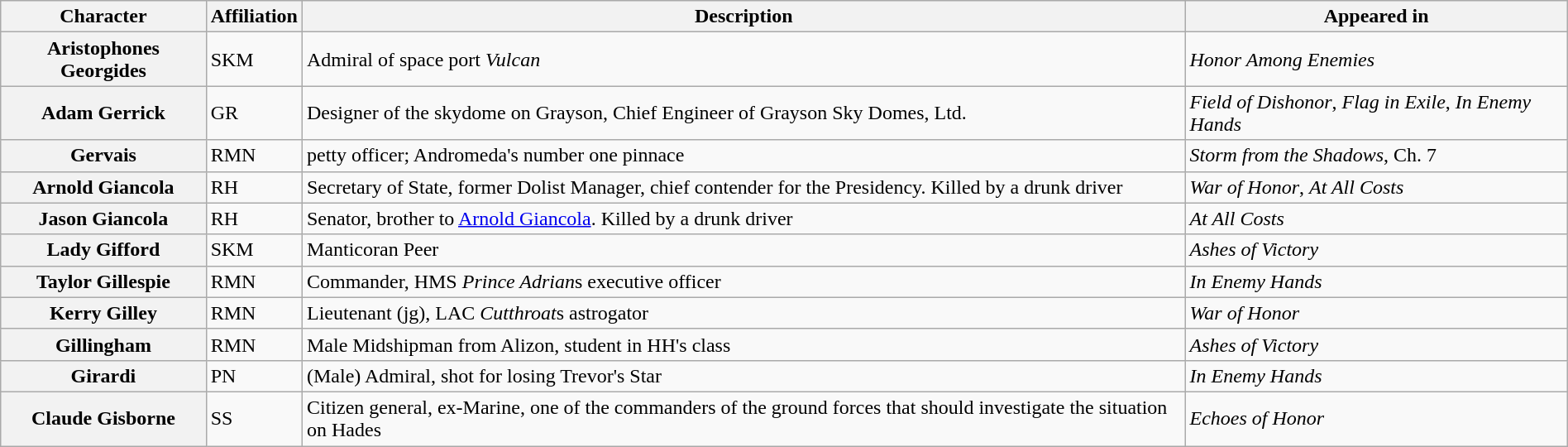<table class="wikitable" style="width: 100%">
<tr>
<th>Character</th>
<th>Affiliation</th>
<th>Description</th>
<th>Appeared in</th>
</tr>
<tr>
<th>Aristophones Georgides</th>
<td>SKM</td>
<td>Admiral of space port <em>Vulcan</em></td>
<td><em>Honor Among Enemies</em></td>
</tr>
<tr>
<th>Adam Gerrick</th>
<td>GR</td>
<td>Designer of the skydome on Grayson, Chief Engineer of Grayson Sky Domes, Ltd.</td>
<td><em>Field of Dishonor</em>, <em>Flag in Exile</em>, <em>In Enemy Hands</em></td>
</tr>
<tr>
<th>Gervais</th>
<td>RMN</td>
<td>petty officer; Andromeda's number one pinnace</td>
<td><em>Storm from the Shadows</em>, Ch. 7</td>
</tr>
<tr>
<th>Arnold Giancola</th>
<td>RH</td>
<td>Secretary of State, former Dolist Manager, chief contender for the Presidency. Killed by a drunk driver</td>
<td><em>War of Honor</em>, <em>At All Costs</em></td>
</tr>
<tr>
<th>Jason Giancola</th>
<td>RH</td>
<td>Senator, brother to <a href='#'>Arnold Giancola</a>. Killed by a drunk driver</td>
<td><em>At All Costs</em></td>
</tr>
<tr>
<th>Lady Gifford</th>
<td>SKM</td>
<td>Manticoran Peer</td>
<td><em>Ashes of Victory</em></td>
</tr>
<tr>
<th>Taylor Gillespie</th>
<td>RMN</td>
<td>Commander, HMS <em>Prince Adrian</em>s executive officer</td>
<td><em>In Enemy Hands</em></td>
</tr>
<tr>
<th>Kerry Gilley</th>
<td>RMN</td>
<td>Lieutenant (jg), LAC <em>Cutthroat</em>s astrogator</td>
<td><em>War of Honor</em></td>
</tr>
<tr>
<th>Gillingham</th>
<td>RMN</td>
<td>Male Midshipman from Alizon, student in HH's class</td>
<td><em>Ashes of Victory</em></td>
</tr>
<tr>
<th>Girardi</th>
<td>PN</td>
<td>(Male) Admiral, shot for losing Trevor's Star</td>
<td><em>In Enemy Hands</em></td>
</tr>
<tr>
<th>Claude Gisborne</th>
<td>SS</td>
<td>Citizen general, ex-Marine, one of the commanders of the ground forces that should investigate the situation on Hades</td>
<td><em>Echoes of Honor</em></td>
</tr>
</table>
